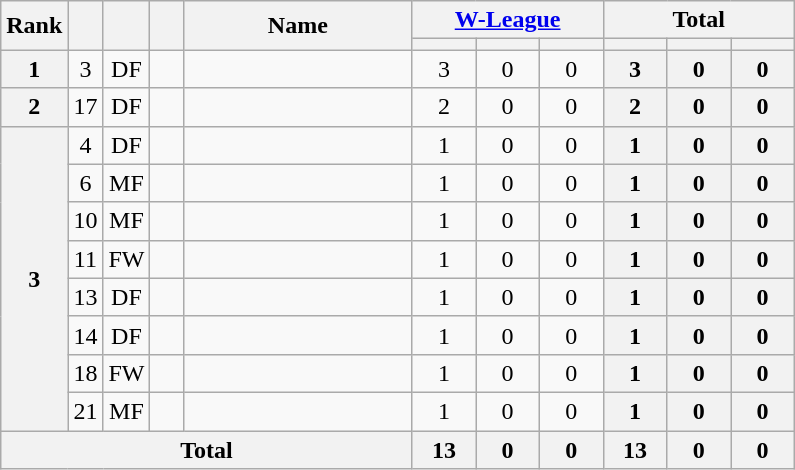<table class="wikitable sortable" style="text-align:center;">
<tr>
<th rowspan="2" width="15">Rank</th>
<th rowspan="2" width="15"></th>
<th rowspan="2" width="15"></th>
<th rowspan="2" width="15"></th>
<th rowspan="2" width="145">Name</th>
<th colspan="3" width="120"><a href='#'>W-League</a></th>
<th colspan="3" width="120">Total</th>
</tr>
<tr>
<th style="width:30px"></th>
<th style="width:30px"></th>
<th style="width:30px"></th>
<th style="width:30px"></th>
<th style="width:30px"></th>
<th style="width:30px"></th>
</tr>
<tr>
<th>1</th>
<td>3</td>
<td>DF</td>
<td></td>
<td align="left"><br></td>
<td>3</td>
<td>0</td>
<td>0<br></td>
<th>3</th>
<th>0</th>
<th>0</th>
</tr>
<tr>
<th>2</th>
<td>17</td>
<td>DF</td>
<td></td>
<td align="left"><br></td>
<td>2</td>
<td>0</td>
<td>0<br></td>
<th>2</th>
<th>0</th>
<th>0</th>
</tr>
<tr>
<th rowspan="8">3</th>
<td>4</td>
<td>DF</td>
<td></td>
<td align="left"><br></td>
<td>1</td>
<td>0</td>
<td>0<br></td>
<th>1</th>
<th>0</th>
<th>0</th>
</tr>
<tr>
<td>6</td>
<td>MF</td>
<td></td>
<td align="left"><br></td>
<td>1</td>
<td>0</td>
<td>0<br></td>
<th>1</th>
<th>0</th>
<th>0</th>
</tr>
<tr>
<td>10</td>
<td>MF</td>
<td></td>
<td align="left"><br></td>
<td>1</td>
<td>0</td>
<td>0<br></td>
<th>1</th>
<th>0</th>
<th>0</th>
</tr>
<tr>
<td>11</td>
<td>FW</td>
<td></td>
<td align="left"><br></td>
<td>1</td>
<td>0</td>
<td>0<br></td>
<th>1</th>
<th>0</th>
<th>0</th>
</tr>
<tr>
<td>13</td>
<td>DF</td>
<td></td>
<td align="left"><br></td>
<td>1</td>
<td>0</td>
<td>0<br></td>
<th>1</th>
<th>0</th>
<th>0</th>
</tr>
<tr>
<td>14</td>
<td>DF</td>
<td></td>
<td align="left"><br></td>
<td>1</td>
<td>0</td>
<td>0<br></td>
<th>1</th>
<th>0</th>
<th>0</th>
</tr>
<tr>
<td>18</td>
<td>FW</td>
<td></td>
<td align="left"><br></td>
<td>1</td>
<td>0</td>
<td>0<br></td>
<th>1</th>
<th>0</th>
<th>0</th>
</tr>
<tr>
<td>21</td>
<td>MF</td>
<td></td>
<td align="left"><br></td>
<td>1</td>
<td>0</td>
<td>0<br></td>
<th>1</th>
<th>0</th>
<th>0</th>
</tr>
<tr>
<th colspan="5">Total<br></th>
<th>13</th>
<th>0</th>
<th>0<br></th>
<th>13</th>
<th>0</th>
<th>0</th>
</tr>
</table>
